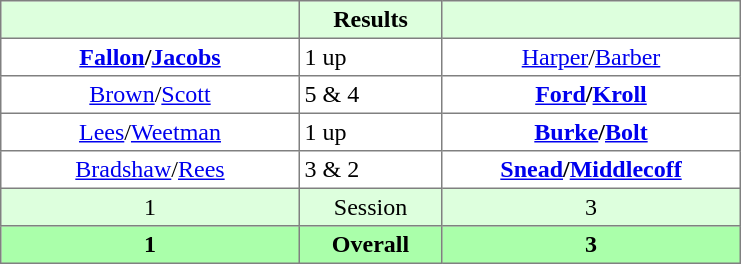<table border="1" cellpadding="3" style="border-collapse:collapse; text-align:center;">
<tr style="background:#dfd;">
<th style="width:12em;"></th>
<th style="width:5.5em;">Results</th>
<th style="width:12em;"></th>
</tr>
<tr>
<td><strong><a href='#'>Fallon</a>/<a href='#'>Jacobs</a></strong></td>
<td align=left> 1 up</td>
<td><a href='#'>Harper</a>/<a href='#'>Barber</a></td>
</tr>
<tr>
<td><a href='#'>Brown</a>/<a href='#'>Scott</a></td>
<td align=left> 5 & 4</td>
<td><strong><a href='#'>Ford</a>/<a href='#'>Kroll</a></strong></td>
</tr>
<tr>
<td><a href='#'>Lees</a>/<a href='#'>Weetman</a></td>
<td align=left> 1 up</td>
<td><strong><a href='#'>Burke</a>/<a href='#'>Bolt</a></strong></td>
</tr>
<tr>
<td><a href='#'>Bradshaw</a>/<a href='#'>Rees</a></td>
<td align=left> 3 & 2</td>
<td><strong><a href='#'>Snead</a>/<a href='#'>Middlecoff</a></strong></td>
</tr>
<tr style="background:#dfd;">
<td>1</td>
<td>Session</td>
<td>3</td>
</tr>
<tr style="background:#afa;">
<th>1</th>
<th>Overall</th>
<th>3</th>
</tr>
</table>
